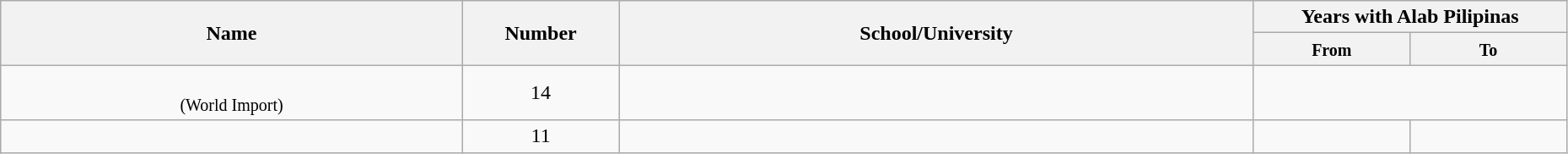<table class="wikitable sortable" style="text-align:center" width="98%">
<tr>
<th style="width:180px;" rowspan="2">Name</th>
<th style="width:10%;" colspan="2" rowspan="2">Number</th>
<th style="width:250px;" rowspan="2">School/University</th>
<th style="width:180px; text-align:center;" colspan="2">Years with Alab Pilipinas</th>
</tr>
<tr>
<th style="width:10%; text-align:center;"><small>From</small></th>
<th style="width:10%; text-align:center;"><small>To</small></th>
</tr>
<tr>
<td><br><small>(World Import)</small></td>
<td colspan="2">14</td>
<td></td>
<td colspan="2"></td>
</tr>
<tr>
<td></td>
<td colspan="2">11</td>
<td></td>
<td></td>
<td></td>
</tr>
</table>
